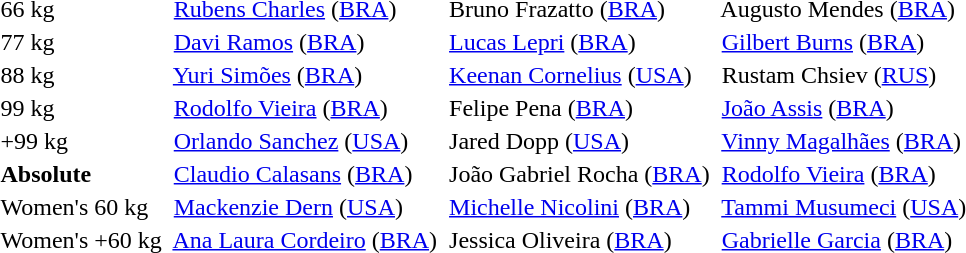<table>
<tr>
<td>66 kg</td>
<td> <a href='#'>Rubens Charles</a> <span>(<a href='#'>BRA</a>)</span></td>
<td> Bruno Frazatto <span>(<a href='#'>BRA</a>)</span></td>
<td> Augusto Mendes <span>(<a href='#'>BRA</a>)</span></td>
</tr>
<tr>
<td>77 kg</td>
<td> <a href='#'>Davi Ramos</a> <span>(<a href='#'>BRA</a>)</span></td>
<td> <a href='#'>Lucas Lepri</a> <span>(<a href='#'>BRA</a>)</span></td>
<td> <a href='#'>Gilbert Burns</a> <span>(<a href='#'>BRA</a>)</span></td>
</tr>
<tr>
<td>88 kg</td>
<td> <a href='#'>Yuri Simões</a> <span>(<a href='#'>BRA</a>)</span></td>
<td> <a href='#'>Keenan Cornelius</a> <span>(<a href='#'>USA</a>)</span></td>
<td> Rustam Chsiev <span>(<a href='#'>RUS</a>)</span></td>
</tr>
<tr>
<td>99 kg</td>
<td> <a href='#'>Rodolfo Vieira</a> <span>(<a href='#'>BRA</a>)</span></td>
<td> Felipe Pena <span>(<a href='#'>BRA</a>)</span></td>
<td> <a href='#'>João Assis</a> <span>(<a href='#'>BRA</a>)</span></td>
</tr>
<tr>
<td>+99 kg</td>
<td> <a href='#'>Orlando Sanchez</a> <span>(<a href='#'>USA</a>)</span></td>
<td> Jared Dopp <span>(<a href='#'>USA</a>)</span></td>
<td> <a href='#'>Vinny Magalhães</a> <span>(<a href='#'>BRA</a>)</span></td>
</tr>
<tr>
<td><strong>Absolute</strong></td>
<td> <a href='#'>Claudio Calasans</a> <span>(<a href='#'>BRA</a>)</span></td>
<td> João Gabriel Rocha <span>(<a href='#'>BRA</a>)</span></td>
<td> <a href='#'>Rodolfo Vieira</a> <span>(<a href='#'>BRA</a>)</span></td>
</tr>
<tr>
<td>Women's 60 kg</td>
<td> <a href='#'>Mackenzie Dern</a> <span>(<a href='#'>USA</a>)</span></td>
<td> <a href='#'>Michelle Nicolini</a> <span>(<a href='#'>BRA</a>)</span></td>
<td> <a href='#'>Tammi Musumeci</a> <span>(<a href='#'>USA</a>)</span></td>
</tr>
<tr>
<td>Women's +60 kg</td>
<td> <a href='#'>Ana Laura Cordeiro</a> <span>(<a href='#'>BRA</a>)</span></td>
<td> Jessica Oliveira <span>(<a href='#'>BRA</a>)</span></td>
<td> <a href='#'>Gabrielle Garcia</a> <span>(<a href='#'>BRA</a>)</span></td>
</tr>
<tr>
</tr>
</table>
